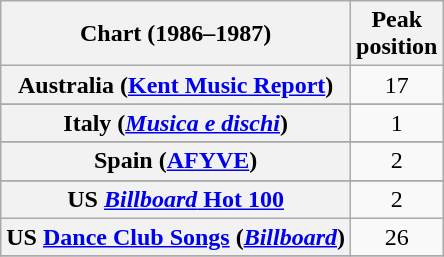<table class="wikitable sortable plainrowheaders" style="text-align:center">
<tr>
<th scope="col">Chart (1986–1987)</th>
<th scope="col">Peak<br>position</th>
</tr>
<tr>
<th scope="row">Australia (<a href='#'>Kent Music Report</a>)</th>
<td>17</td>
</tr>
<tr>
</tr>
<tr>
</tr>
<tr>
</tr>
<tr>
</tr>
<tr>
<th scope="row">Italy (<em><a href='#'>Musica e dischi</a></em>)</th>
<td>1</td>
</tr>
<tr>
</tr>
<tr>
</tr>
<tr>
</tr>
<tr>
</tr>
<tr>
<th scope="row">Spain (<a href='#'>AFYVE</a>)</th>
<td>2</td>
</tr>
<tr>
</tr>
<tr>
</tr>
<tr>
</tr>
<tr>
<th scope="row">US <a href='#'><em>Billboard</em> Hot 100</a></th>
<td>2</td>
</tr>
<tr>
<th scope="row">US <a href='#'>Dance Club Songs</a> (<em><a href='#'>Billboard</a></em>)<br></th>
<td>26</td>
</tr>
<tr>
</tr>
</table>
